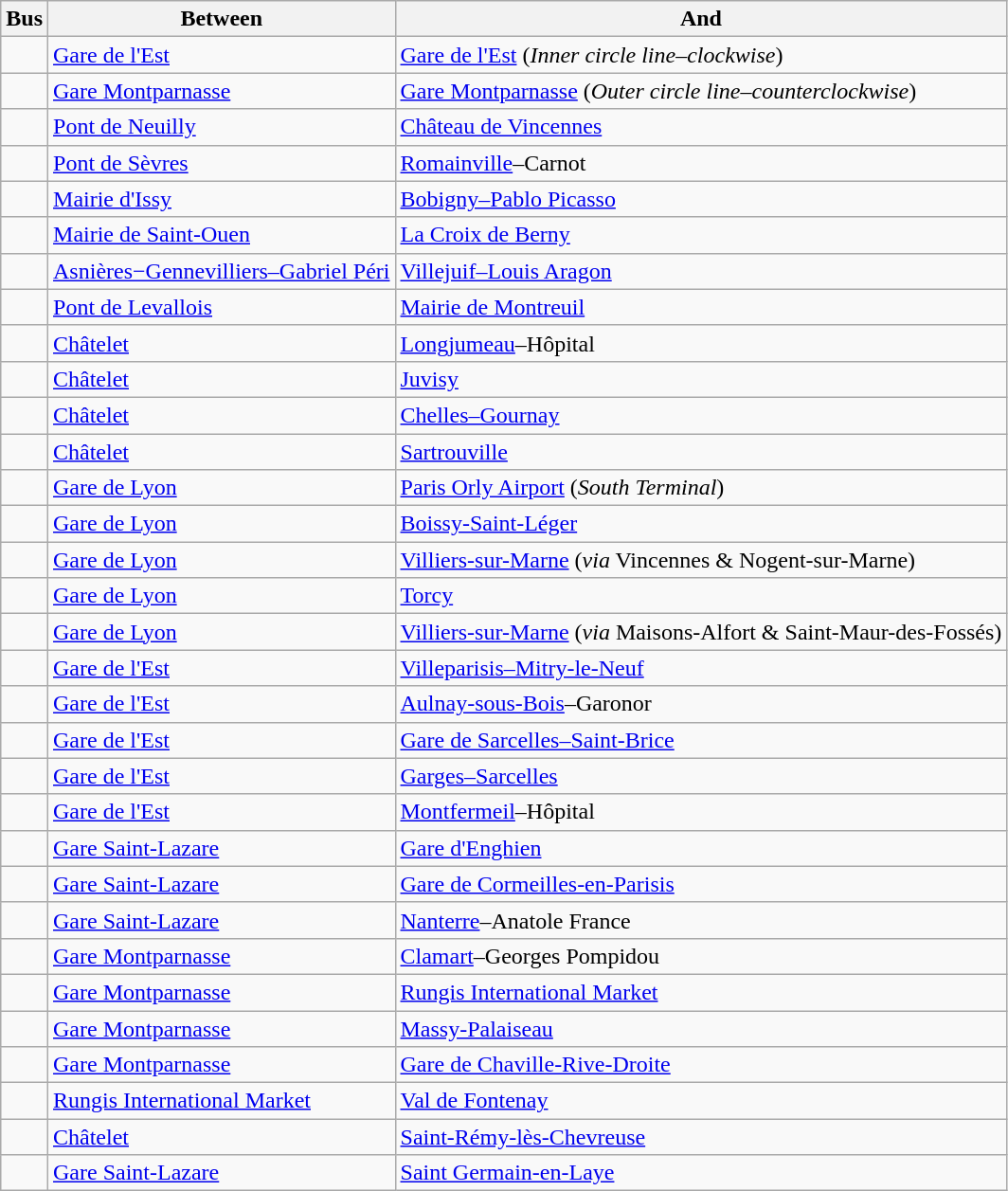<table class="wikitable">
<tr>
<th>Bus</th>
<th>Between</th>
<th>And</th>
</tr>
<tr>
<td></td>
<td><a href='#'>Gare de l'Est</a>    </td>
<td><a href='#'>Gare de l'Est</a>     (<em>Inner circle line–clockwise</em>)</td>
</tr>
<tr>
<td></td>
<td><a href='#'>Gare Montparnasse</a>    </td>
<td><a href='#'>Gare Montparnasse</a>     (<em>Outer circle line–counterclockwise</em>)</td>
</tr>
<tr>
<td></td>
<td><a href='#'>Pont de Neuilly</a> </td>
<td><a href='#'>Château de Vincennes</a> </td>
</tr>
<tr>
<td></td>
<td><a href='#'>Pont de Sèvres</a> </td>
<td><a href='#'>Romainville</a>–Carnot</td>
</tr>
<tr>
<td></td>
<td><a href='#'>Mairie d'Issy</a> </td>
<td><a href='#'>Bobigny–Pablo Picasso</a>  </td>
</tr>
<tr>
<td></td>
<td><a href='#'>Mairie de Saint-Ouen</a> </td>
<td><a href='#'>La Croix de Berny</a> </td>
</tr>
<tr>
<td></td>
<td><a href='#'>Asnières−Gennevilliers–Gabriel Péri</a> </td>
<td><a href='#'>Villejuif–Louis Aragon</a>  </td>
</tr>
<tr>
<td></td>
<td><a href='#'>Pont de Levallois</a> </td>
<td><a href='#'>Mairie de Montreuil</a> </td>
</tr>
<tr>
<td></td>
<td><a href='#'>Châtelet</a>  </td>
<td><a href='#'>Longjumeau</a>–Hôpital</td>
</tr>
<tr>
<td></td>
<td><a href='#'>Châtelet</a>  </td>
<td><a href='#'>Juvisy</a> </td>
</tr>
<tr>
<td></td>
<td><a href='#'>Châtelet</a>  </td>
<td><a href='#'>Chelles–Gournay</a>  </td>
</tr>
<tr>
<td></td>
<td><a href='#'>Châtelet</a>  </td>
<td><a href='#'>Sartrouville</a>  </td>
</tr>
<tr>
<td></td>
<td><a href='#'>Gare de Lyon</a>     </td>
<td><a href='#'>Paris Orly Airport</a>  (<em>South Terminal</em>)</td>
</tr>
<tr>
<td></td>
<td><a href='#'>Gare de Lyon</a>     </td>
<td><a href='#'>Boissy-Saint-Léger</a> </td>
</tr>
<tr>
<td></td>
<td><a href='#'>Gare de Lyon</a>     </td>
<td><a href='#'>Villiers-sur-Marne</a>  (<em>via</em> Vincennes & Nogent-sur-Marne)</td>
</tr>
<tr>
<td></td>
<td><a href='#'>Gare de Lyon</a>     </td>
<td><a href='#'>Torcy</a> </td>
</tr>
<tr>
<td></td>
<td><a href='#'>Gare de Lyon</a>     </td>
<td><a href='#'>Villiers-sur-Marne</a>  (<em>via</em> Maisons-Alfort & Saint-Maur-des-Fossés)</td>
</tr>
<tr>
<td></td>
<td><a href='#'>Gare de l'Est</a>    </td>
<td><a href='#'>Villeparisis–Mitry-le-Neuf</a> </td>
</tr>
<tr>
<td></td>
<td><a href='#'>Gare de l'Est</a>    </td>
<td><a href='#'>Aulnay-sous-Bois</a>–Garonor</td>
</tr>
<tr>
<td></td>
<td><a href='#'>Gare de l'Est</a>    </td>
<td><a href='#'>Gare de Sarcelles–Saint-Brice</a> </td>
</tr>
<tr>
<td></td>
<td><a href='#'>Gare de l'Est</a>    </td>
<td><a href='#'>Garges–Sarcelles</a>  </td>
</tr>
<tr>
<td></td>
<td><a href='#'>Gare de l'Est</a>    </td>
<td><a href='#'>Montfermeil</a>–Hôpital</td>
</tr>
<tr>
<td></td>
<td><a href='#'>Gare Saint-Lazare</a>   </td>
<td><a href='#'>Gare d'Enghien</a> </td>
</tr>
<tr>
<td></td>
<td><a href='#'>Gare Saint-Lazare</a>   </td>
<td><a href='#'>Gare de Cormeilles-en-Parisis</a> </td>
</tr>
<tr>
<td></td>
<td><a href='#'>Gare Saint-Lazare</a>   </td>
<td><a href='#'>Nanterre</a>–Anatole France</td>
</tr>
<tr>
<td></td>
<td><a href='#'>Gare Montparnasse</a>    </td>
<td><a href='#'>Clamart</a>–Georges Pompidou </td>
</tr>
<tr>
<td></td>
<td><a href='#'>Gare Montparnasse</a>    </td>
<td><a href='#'>Rungis International Market</a></td>
</tr>
<tr>
<td></td>
<td><a href='#'>Gare Montparnasse</a>    </td>
<td><a href='#'>Massy-Palaiseau</a>  </td>
</tr>
<tr>
<td></td>
<td><a href='#'>Gare Montparnasse</a>    </td>
<td><a href='#'>Gare de Chaville-Rive-Droite</a> </td>
</tr>
<tr>
<td></td>
<td><a href='#'>Rungis International Market</a></td>
<td><a href='#'>Val de Fontenay</a> </td>
</tr>
<tr>
<td></td>
<td><a href='#'>Châtelet</a>  </td>
<td><a href='#'>Saint-Rémy-lès-Chevreuse</a> </td>
</tr>
<tr>
<td></td>
<td><a href='#'>Gare Saint-Lazare</a>   </td>
<td><a href='#'>Saint Germain-en-Laye</a> </td>
</tr>
</table>
